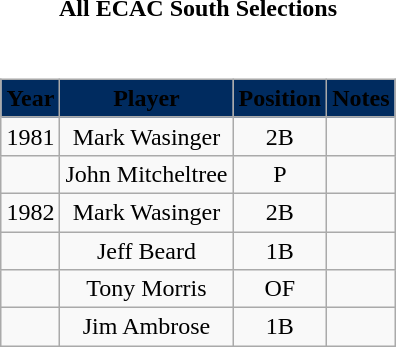<table border="0" style="margin: 1em auto 1em auto" class="collapsible collapsed">
<tr>
<th>All ECAC South Selections</th>
</tr>
<tr>
<td valign="top"><br><table cellpadding="1" style="margin: 1em auto 1em auto" class="wikitable">
<tr>
<th style="background:#002B5F;" align="center"><span>Year</span></th>
<th style="background:#002B5F;" align="center"><span>Player</span></th>
<th style="background:#002B5F;" align="center"><span>Position</span></th>
<th style="background:#002B5F;" align="center"><span>Notes</span></th>
</tr>
<tr style="text-align:center;">
<td>1981</td>
<td>Mark Wasinger</td>
<td>2B</td>
<td></td>
</tr>
<tr style="text-align:center;">
<td></td>
<td>John Mitcheltree</td>
<td>P</td>
<td></td>
</tr>
<tr style="text-align:center;">
<td>1982</td>
<td>Mark Wasinger</td>
<td>2B</td>
<td></td>
</tr>
<tr style="text-align:center;">
<td></td>
<td>Jeff Beard</td>
<td>1B</td>
<td></td>
</tr>
<tr style="text-align:center;">
<td></td>
<td>Tony Morris</td>
<td>OF</td>
<td></td>
</tr>
<tr style="text-align:center;">
<td></td>
<td>Jim Ambrose</td>
<td>1B</td>
<td></td>
</tr>
</table>
</td>
</tr>
</table>
